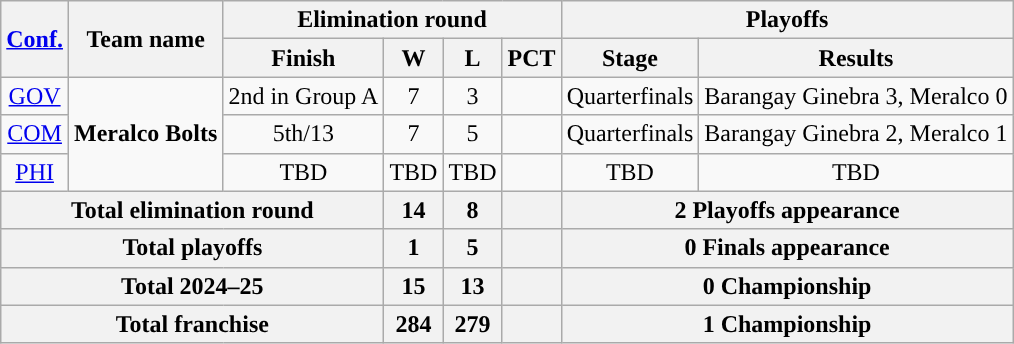<table class=wikitable style="text-align:center;">
<tr>
<th rowspan="2"><a href='#'>Conf.</a></th>
<th rowspan="2">Team name</th>
<th colspan=4>Elimination round</th>
<th colspan=2>Playoffs</th>
</tr>
<tr>
<th>Finish</th>
<th>W</th>
<th>L</th>
<th>PCT</th>
<th>Stage</th>
<th>Results</th>
</tr>
<tr>
<td><a href='#'>GOV</a></td>
<td rowspan=3><strong>Meralco Bolts</strong></td>
<td>2nd in Group A</td>
<td>7</td>
<td>3</td>
<td></td>
<td>Quarterfinals</td>
<td>Barangay Ginebra 3, Meralco 0</td>
</tr>
<tr>
<td><a href='#'>COM</a></td>
<td>5th/13</td>
<td>7</td>
<td>5</td>
<td></td>
<td>Quarterfinals</td>
<td>Barangay Ginebra 2, Meralco 1</td>
</tr>
<tr>
<td><a href='#'>PHI</a></td>
<td>TBD</td>
<td>TBD</td>
<td>TBD</td>
<td></td>
<td>TBD</td>
<td>TBD</td>
</tr>
<tr>
<th colspan=3>Total elimination round</th>
<th>14</th>
<th>8</th>
<th></th>
<th colspan=2>2 Playoffs appearance</th>
</tr>
<tr>
<th colspan=3>Total playoffs</th>
<th>1</th>
<th>5</th>
<th></th>
<th colspan=2>0 Finals appearance</th>
</tr>
<tr>
<th colspan=3>Total 2024–25</th>
<th>15</th>
<th>13</th>
<th></th>
<th colspan=2>0 Championship</th>
</tr>
<tr>
<th colspan=3>Total franchise</th>
<th>284</th>
<th>279</th>
<th></th>
<th colspan=2>1 Championship</th>
</tr>
</table>
